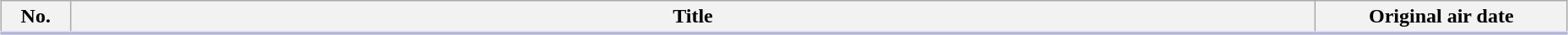<table class="wikitable" style="width:98%; margin:auto; background:#FFF;">
<tr style="border-bottom: 3px solid #CCF;">
<th style="width:3em;">No.</th>
<th>Title</th>
<th style="width:12em;">Original air date</th>
</tr>
<tr>
</tr>
</table>
